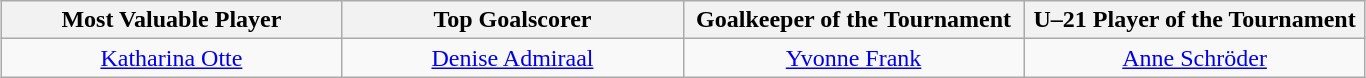<table class=wikitable style="margin:auto; text-align:center">
<tr>
<th style="width: 220px;">Most Valuable Player</th>
<th style="width: 220px;">Top Goalscorer</th>
<th style="width: 220px;">Goalkeeper of the Tournament</th>
<th style="width: 220px;">U–21 Player of the Tournament</th>
</tr>
<tr>
<td> <a href='#'>Katharina Otte</a></td>
<td> <a href='#'>Denise Admiraal</a></td>
<td> <a href='#'>Yvonne Frank</a></td>
<td> <a href='#'>Anne Schröder</a></td>
</tr>
</table>
